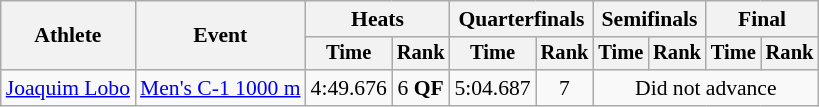<table class=wikitable style="font-size:90%">
<tr>
<th rowspan="2">Athlete</th>
<th rowspan="2">Event</th>
<th colspan=2>Heats</th>
<th colspan=2>Quarterfinals</th>
<th colspan=2>Semifinals</th>
<th colspan=2>Final</th>
</tr>
<tr style="font-size:95%">
<th>Time</th>
<th>Rank</th>
<th>Time</th>
<th>Rank</th>
<th>Time</th>
<th>Rank</th>
<th>Time</th>
<th>Rank</th>
</tr>
<tr align=center>
<td align=left><a href='#'>Joaquim Lobo</a></td>
<td align=left><a href='#'>Men's C-1 1000 m</a></td>
<td>4:49.676</td>
<td>6 <strong>QF</strong></td>
<td>5:04.687</td>
<td>7</td>
<td colspan="4">Did not advance</td>
</tr>
</table>
